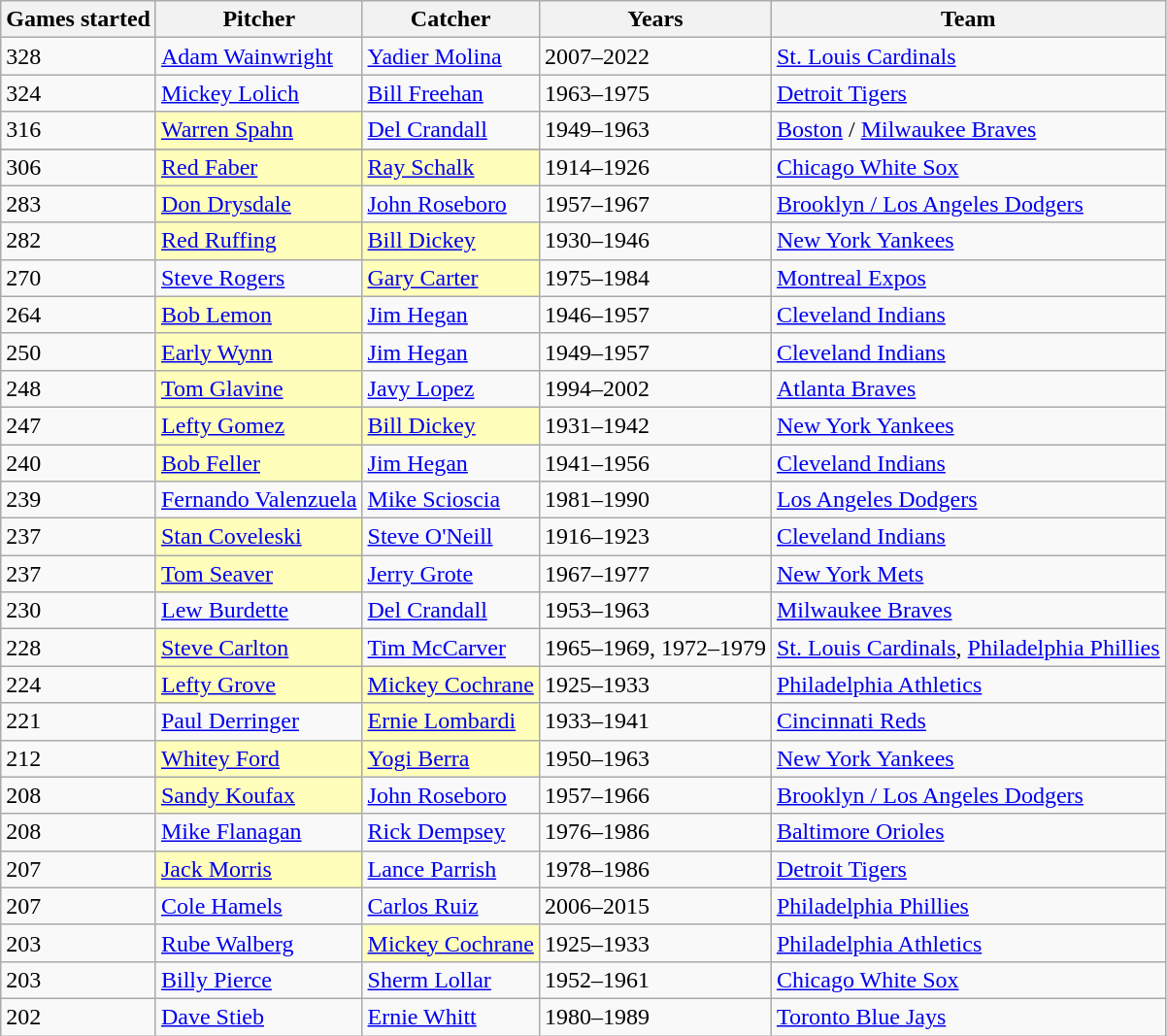<table class="wikitable sortable">
<tr>
<th>Games started</th>
<th>Pitcher</th>
<th>Catcher</th>
<th>Years</th>
<th>Team</th>
</tr>
<tr>
<td>328</td>
<td><a href='#'>Adam Wainwright</a></td>
<td><a href='#'>Yadier Molina</a></td>
<td>2007–2022</td>
<td><a href='#'>St. Louis Cardinals</a></td>
</tr>
<tr>
<td>324</td>
<td><a href='#'>Mickey Lolich</a></td>
<td><a href='#'>Bill Freehan</a></td>
<td>1963–1975</td>
<td><a href='#'>Detroit Tigers</a></td>
</tr>
<tr>
<td>316</td>
<td scope="row" style="background:#ffb;"><a href='#'>Warren Spahn</a></td>
<td><a href='#'>Del Crandall</a></td>
<td>1949–1963</td>
<td><a href='#'>Boston</a> / <a href='#'>Milwaukee Braves</a></td>
</tr>
<tr>
</tr>
<tr>
<td>306</td>
<td scope="row" style="background:#ffb;"><a href='#'>Red Faber</a></td>
<td scope="row" style="background:#ffb;"><a href='#'>Ray Schalk</a></td>
<td>1914–1926</td>
<td><a href='#'>Chicago White Sox</a></td>
</tr>
<tr>
<td>283</td>
<td scope="row" style="background:#ffb;"><a href='#'>Don Drysdale</a></td>
<td><a href='#'>John Roseboro</a></td>
<td>1957–1967</td>
<td><a href='#'>Brooklyn / Los Angeles Dodgers</a></td>
</tr>
<tr>
<td>282</td>
<td scope="row" style="background:#ffb;"><a href='#'>Red Ruffing</a></td>
<td scope="row" style="background:#ffb;"><a href='#'>Bill Dickey</a></td>
<td>1930–1946</td>
<td><a href='#'>New York Yankees</a></td>
</tr>
<tr>
<td>270</td>
<td><a href='#'>Steve Rogers</a></td>
<td scope="row" style="background:#ffb;"><a href='#'>Gary Carter</a></td>
<td>1975–1984</td>
<td><a href='#'>Montreal Expos</a></td>
</tr>
<tr>
<td>264</td>
<td scope="row" style="background:#ffb;"><a href='#'>Bob Lemon</a></td>
<td><a href='#'>Jim Hegan</a></td>
<td>1946–1957</td>
<td><a href='#'>Cleveland Indians</a></td>
</tr>
<tr>
<td>250</td>
<td scope="row" style="background:#ffb;"><a href='#'>Early Wynn</a></td>
<td><a href='#'>Jim Hegan</a></td>
<td>1949–1957</td>
<td><a href='#'>Cleveland Indians</a></td>
</tr>
<tr>
<td>248</td>
<td scope="row" style="background:#ffb;"><a href='#'>Tom Glavine</a></td>
<td><a href='#'>Javy Lopez</a></td>
<td>1994–2002</td>
<td><a href='#'>Atlanta Braves</a></td>
</tr>
<tr>
<td>247</td>
<td scope="row" style="background:#ffb;"><a href='#'>Lefty Gomez</a></td>
<td scope="row" style="background:#ffb;"><a href='#'>Bill Dickey</a></td>
<td>1931–1942</td>
<td><a href='#'>New York Yankees</a></td>
</tr>
<tr>
<td>240</td>
<td scope="row" style="background:#ffb;"><a href='#'>Bob Feller</a></td>
<td><a href='#'>Jim Hegan</a></td>
<td>1941–1956</td>
<td><a href='#'>Cleveland Indians</a></td>
</tr>
<tr>
<td>239</td>
<td><a href='#'>Fernando Valenzuela</a></td>
<td><a href='#'>Mike Scioscia</a></td>
<td>1981–1990</td>
<td><a href='#'>Los Angeles Dodgers</a></td>
</tr>
<tr>
<td>237</td>
<td scope="row" style="background:#ffb;"><a href='#'>Stan Coveleski</a></td>
<td><a href='#'>Steve O'Neill</a></td>
<td>1916–1923</td>
<td><a href='#'>Cleveland Indians</a></td>
</tr>
<tr>
<td>237</td>
<td scope="row" style="background:#ffb;"><a href='#'>Tom Seaver</a></td>
<td><a href='#'>Jerry Grote</a></td>
<td>1967–1977</td>
<td><a href='#'>New York Mets</a></td>
</tr>
<tr>
<td>230</td>
<td><a href='#'>Lew Burdette</a></td>
<td><a href='#'>Del Crandall</a></td>
<td>1953–1963</td>
<td><a href='#'>Milwaukee Braves</a></td>
</tr>
<tr>
<td>228</td>
<td scope="row" style="background:#ffb;"><a href='#'>Steve Carlton</a></td>
<td><a href='#'>Tim McCarver</a></td>
<td>1965–1969, 1972–1979</td>
<td><a href='#'>St. Louis Cardinals</a>, <a href='#'>Philadelphia Phillies</a></td>
</tr>
<tr>
<td>224</td>
<td scope="row" style="background:#ffb;"><a href='#'>Lefty Grove</a></td>
<td scope="row" style="background:#ffb;"><a href='#'>Mickey Cochrane</a></td>
<td>1925–1933</td>
<td><a href='#'>Philadelphia Athletics</a></td>
</tr>
<tr>
<td>221</td>
<td><a href='#'>Paul Derringer</a></td>
<td scope="row" style="background:#ffb;"><a href='#'>Ernie Lombardi</a></td>
<td>1933–1941</td>
<td><a href='#'>Cincinnati Reds</a></td>
</tr>
<tr>
<td>212</td>
<td scope="row" style="background:#ffb;"><a href='#'>Whitey Ford</a></td>
<td scope="row" style="background:#ffb;"><a href='#'>Yogi Berra</a></td>
<td>1950–1963</td>
<td><a href='#'>New York Yankees</a></td>
</tr>
<tr>
<td>208</td>
<td scope="row" style="background:#ffb;"><a href='#'>Sandy Koufax</a></td>
<td><a href='#'>John Roseboro</a></td>
<td>1957–1966</td>
<td><a href='#'>Brooklyn / Los Angeles Dodgers</a></td>
</tr>
<tr>
<td>208</td>
<td><a href='#'>Mike Flanagan</a></td>
<td><a href='#'>Rick Dempsey</a></td>
<td>1976–1986</td>
<td><a href='#'>Baltimore Orioles</a></td>
</tr>
<tr>
<td>207</td>
<td scope="row" style="background:#ffb;"><a href='#'>Jack Morris</a></td>
<td><a href='#'>Lance Parrish</a></td>
<td>1978–1986</td>
<td><a href='#'>Detroit Tigers</a></td>
</tr>
<tr>
<td>207</td>
<td><a href='#'>Cole Hamels</a></td>
<td><a href='#'>Carlos Ruiz</a></td>
<td>2006–2015</td>
<td><a href='#'>Philadelphia Phillies</a></td>
</tr>
<tr>
<td>203</td>
<td><a href='#'>Rube Walberg</a></td>
<td scope="row" style="background:#ffb;"><a href='#'>Mickey Cochrane</a></td>
<td>1925–1933</td>
<td><a href='#'>Philadelphia Athletics</a></td>
</tr>
<tr>
<td>203</td>
<td><a href='#'>Billy Pierce</a></td>
<td><a href='#'>Sherm Lollar</a></td>
<td>1952–1961</td>
<td><a href='#'>Chicago White Sox</a></td>
</tr>
<tr>
<td>202</td>
<td><a href='#'>Dave Stieb</a></td>
<td><a href='#'>Ernie Whitt</a></td>
<td>1980–1989</td>
<td><a href='#'>Toronto Blue Jays</a></td>
</tr>
</table>
